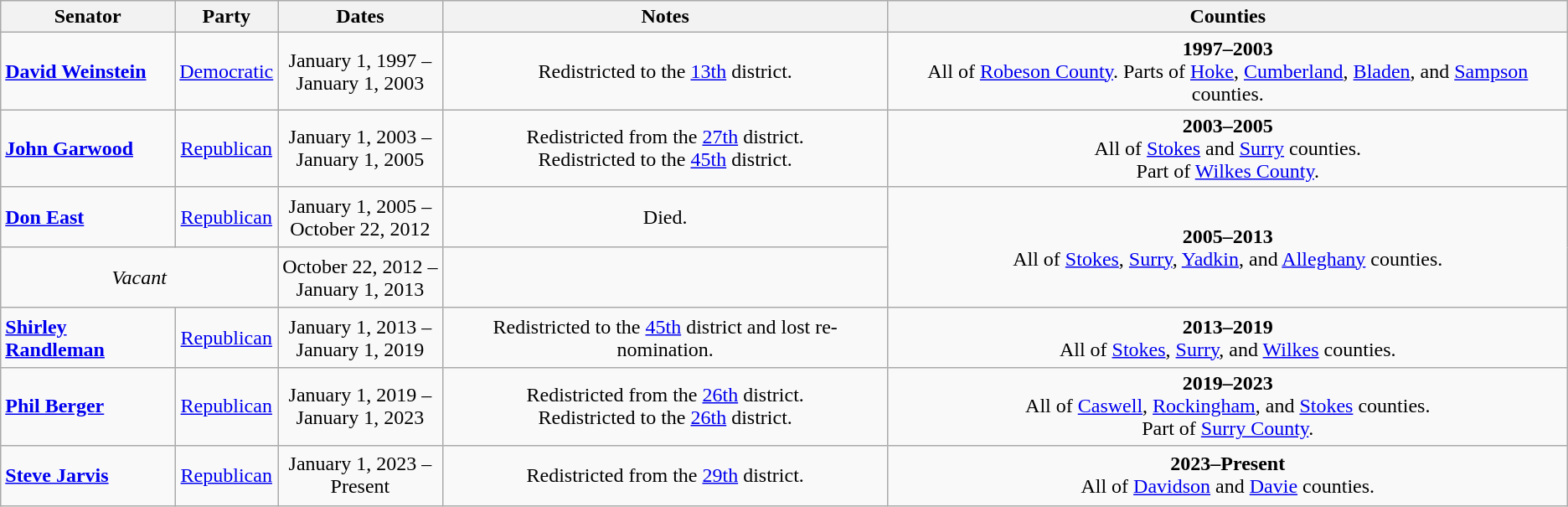<table class=wikitable style="text-align:center">
<tr>
<th>Senator</th>
<th>Party</th>
<th>Dates</th>
<th>Notes</th>
<th>Counties</th>
</tr>
<tr style="height:3em">
<td align=left><strong><a href='#'>David Weinstein</a></strong></td>
<td><a href='#'>Democratic</a></td>
<td nowrap>January 1, 1997 – <br> January 1, 2003</td>
<td>Redistricted to the <a href='#'>13th</a> district.</td>
<td><strong>1997–2003</strong><br> All of <a href='#'>Robeson County</a>. Parts of <a href='#'>Hoke</a>, <a href='#'>Cumberland</a>, <a href='#'>Bladen</a>, and <a href='#'>Sampson</a> counties.</td>
</tr>
<tr style="height:3em">
<td align=left><strong><a href='#'>John Garwood</a></strong></td>
<td><a href='#'>Republican</a></td>
<td nowrap>January 1, 2003 – <br> January 1, 2005</td>
<td>Redistricted from the <a href='#'>27th</a> district. <br> Redistricted to the <a href='#'>45th</a> district.</td>
<td><strong>2003–2005</strong><br> All of <a href='#'>Stokes</a> and <a href='#'>Surry</a> counties. <br> Part of <a href='#'>Wilkes County</a>.</td>
</tr>
<tr style="height:3em">
<td align=left><strong><a href='#'>Don East</a></strong></td>
<td><a href='#'>Republican</a></td>
<td nowrap>January 1, 2005 – <br> October 22, 2012</td>
<td>Died.</td>
<td rowspan=2><strong>2005–2013</strong><br> All of <a href='#'>Stokes</a>, <a href='#'>Surry</a>, <a href='#'>Yadkin</a>, and <a href='#'>Alleghany</a> counties.</td>
</tr>
<tr style="height:3em">
<td colspan=2><em>Vacant</em></td>
<td nowrap>October 22, 2012 – <br> January 1, 2013</td>
<td></td>
</tr>
<tr style="height:3em">
<td align=left><strong><a href='#'>Shirley Randleman</a></strong></td>
<td><a href='#'>Republican</a></td>
<td nowrap>January 1, 2013 – <br> January 1, 2019</td>
<td>Redistricted to the <a href='#'>45th</a> district and lost re-nomination.</td>
<td><strong>2013–2019</strong><br> All of <a href='#'>Stokes</a>, <a href='#'>Surry</a>, and <a href='#'>Wilkes</a> counties.</td>
</tr>
<tr style="height:3em">
<td align=left><strong><a href='#'>Phil Berger</a></strong></td>
<td><a href='#'>Republican</a></td>
<td nowrap>January 1, 2019 – <br> January 1, 2023</td>
<td>Redistricted from the <a href='#'>26th</a> district. <br> Redistricted to the <a href='#'>26th</a> district.</td>
<td><strong>2019–2023</strong><br> All of <a href='#'>Caswell</a>, <a href='#'>Rockingham</a>, and <a href='#'>Stokes</a> counties. <br> Part of <a href='#'>Surry County</a>.</td>
</tr>
<tr style="height:3em">
<td align=left><strong><a href='#'>Steve Jarvis</a></strong></td>
<td><a href='#'>Republican</a></td>
<td nowrap>January 1, 2023 – <br> Present</td>
<td>Redistricted from the <a href='#'>29th</a> district.</td>
<td><strong>2023–Present</strong><br> All of <a href='#'>Davidson</a> and <a href='#'>Davie</a> counties.</td>
</tr>
</table>
